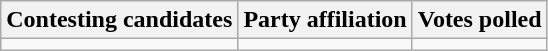<table class="wikitable sortable">
<tr>
<th>Contesting candidates</th>
<th>Party affiliation</th>
<th>Votes polled</th>
</tr>
<tr>
<td></td>
<td></td>
<td></td>
</tr>
</table>
